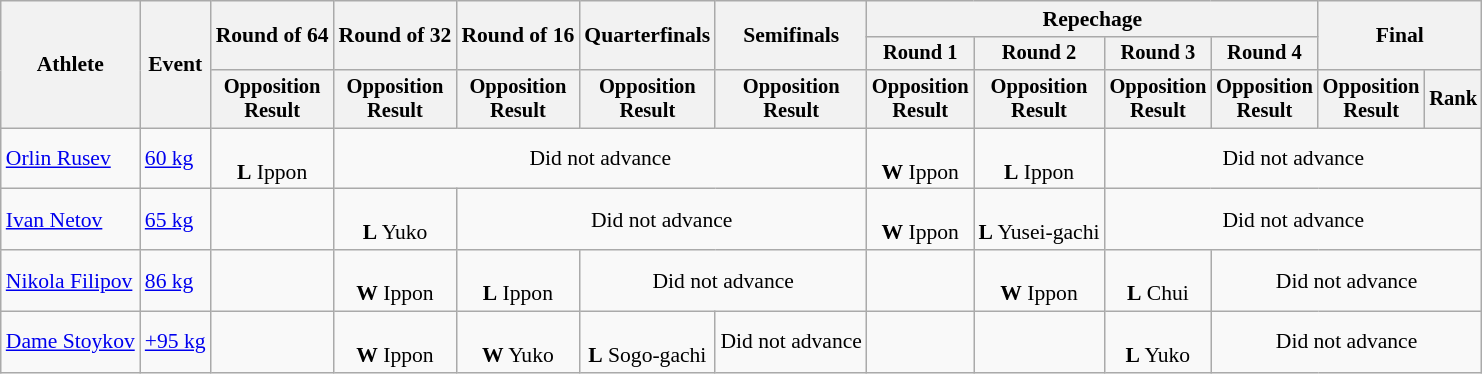<table class="wikitable" style="font-size:90%">
<tr>
<th rowspan="3">Athlete</th>
<th rowspan="3">Event</th>
<th rowspan="2">Round of 64</th>
<th rowspan="2">Round of 32</th>
<th rowspan="2">Round of 16</th>
<th rowspan="2">Quarterfinals</th>
<th rowspan="2">Semifinals</th>
<th colspan=4>Repechage</th>
<th rowspan="2" colspan=2>Final</th>
</tr>
<tr style="font-size:95%">
<th>Round 1</th>
<th>Round 2</th>
<th>Round 3</th>
<th>Round 4</th>
</tr>
<tr style="font-size:95%">
<th>Opposition<br>Result</th>
<th>Opposition<br>Result</th>
<th>Opposition<br>Result</th>
<th>Opposition<br>Result</th>
<th>Opposition<br>Result</th>
<th>Opposition<br>Result</th>
<th>Opposition<br>Result</th>
<th>Opposition<br>Result</th>
<th>Opposition<br>Result</th>
<th>Opposition<br>Result</th>
<th>Rank</th>
</tr>
<tr align=center>
<td align=left><a href='#'>Orlin Rusev</a></td>
<td align=left><a href='#'>60 kg</a></td>
<td><br><strong>L</strong> Ippon</td>
<td colspan=4>Did not advance</td>
<td><br><strong>W</strong> Ippon</td>
<td><br><strong>L</strong> Ippon</td>
<td colspan=4>Did not advance</td>
</tr>
<tr align=center>
<td align=left><a href='#'>Ivan Netov</a></td>
<td align=left><a href='#'>65 kg</a></td>
<td></td>
<td><br><strong>L</strong> Yuko</td>
<td colspan=3>Did not advance</td>
<td><br><strong>W</strong> Ippon</td>
<td><br><strong>L</strong> Yusei-gachi</td>
<td colspan=4>Did not advance</td>
</tr>
<tr align=center>
<td align=left><a href='#'>Nikola Filipov</a></td>
<td align=left><a href='#'>86 kg</a></td>
<td></td>
<td><br><strong>W</strong> Ippon</td>
<td><br><strong>L</strong> Ippon</td>
<td colspan=2>Did not advance</td>
<td></td>
<td><br><strong>W</strong> Ippon</td>
<td><br><strong>L</strong> Chui</td>
<td colspan=3>Did not advance</td>
</tr>
<tr align=center>
<td align=left><a href='#'>Dame Stoykov</a></td>
<td align=left><a href='#'>+95 kg</a></td>
<td></td>
<td><br><strong>W</strong> Ippon</td>
<td><br><strong>W</strong> Yuko</td>
<td><br><strong>L</strong> Sogo-gachi</td>
<td>Did not advance</td>
<td></td>
<td></td>
<td><br><strong>L</strong> Yuko</td>
<td colspan=3>Did not advance</td>
</tr>
</table>
